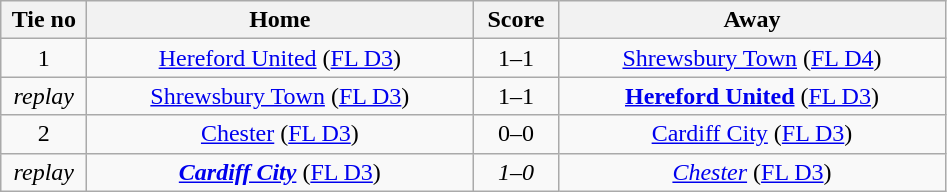<table class="wikitable" style="text-align:center">
<tr>
<th width=50>Tie no</th>
<th width=250>Home</th>
<th width=50>Score</th>
<th width=250>Away</th>
</tr>
<tr>
<td>1</td>
<td><a href='#'>Hereford United</a> (<a href='#'>FL D3</a>)</td>
<td>1–1</td>
<td><a href='#'>Shrewsbury Town</a> (<a href='#'>FL D4</a>)</td>
</tr>
<tr>
<td><em>replay</em></td>
<td><a href='#'>Shrewsbury Town</a> (<a href='#'>FL D3</a>)</td>
<td>1–1</td>
<td><strong><a href='#'>Hereford United</a></strong> (<a href='#'>FL D3</a>)</td>
</tr>
<tr>
<td>2</td>
<td><a href='#'>Chester</a> (<a href='#'>FL D3</a>)</td>
<td>0–0</td>
<td><a href='#'>Cardiff City</a> (<a href='#'>FL D3</a>)</td>
</tr>
<tr>
<td><em>replay</em></td>
<td><strong><em><a href='#'>Cardiff City</a></em></strong> (<a href='#'>FL D3</a>)</td>
<td><em>1–0</em></td>
<td><em><a href='#'>Chester</a></em> (<a href='#'>FL D3</a>)</td>
</tr>
</table>
